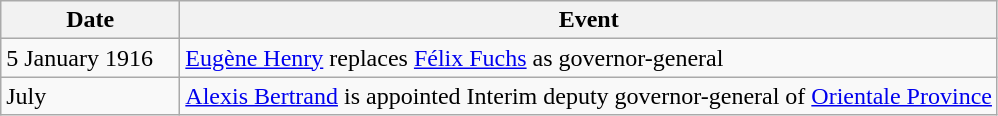<table class=wikitable>
<tr>
<th style="width:7em">Date</th>
<th>Event</th>
</tr>
<tr>
<td>5 January 1916</td>
<td><a href='#'>Eugène Henry</a> replaces <a href='#'>Félix Fuchs</a> as governor-general</td>
</tr>
<tr>
<td>July</td>
<td><a href='#'>Alexis Bertrand</a> is appointed Interim deputy governor-general of <a href='#'>Orientale Province</a></td>
</tr>
</table>
